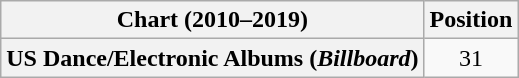<table class="wikitable plainrowheaders" style="text-align:center">
<tr>
<th scope="col">Chart (2010–2019)</th>
<th scope="col">Position</th>
</tr>
<tr>
<th scope="row">US Dance/Electronic Albums (<em>Billboard</em>)</th>
<td>31</td>
</tr>
</table>
